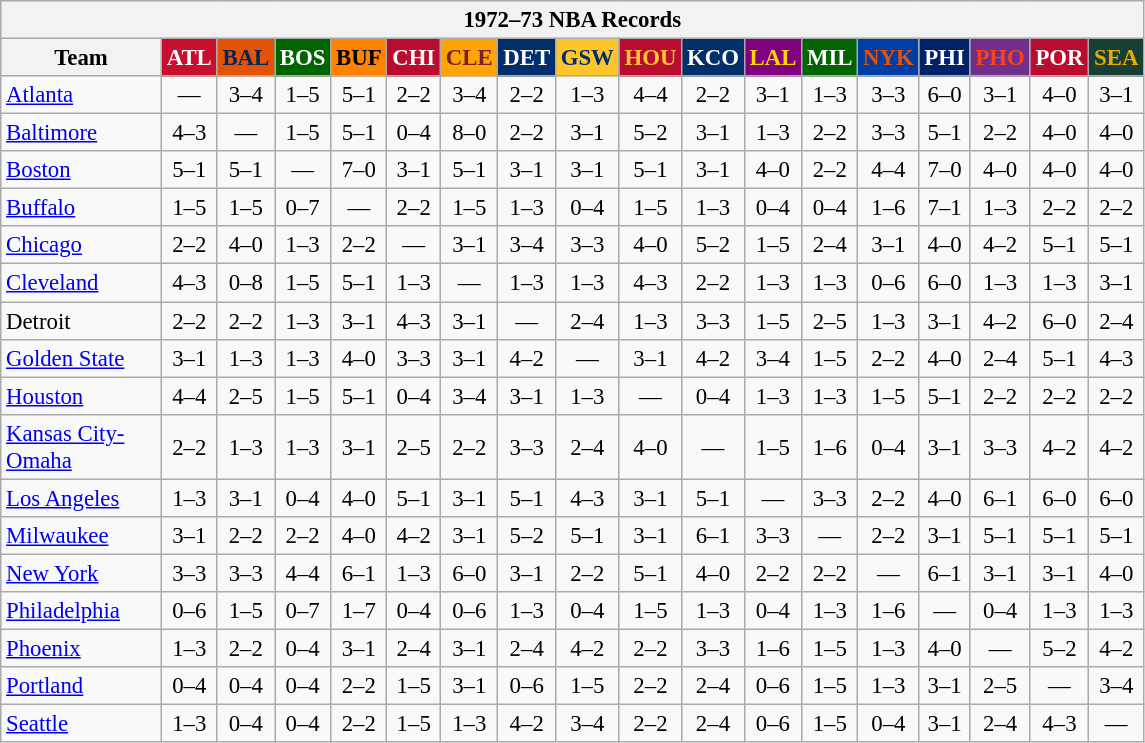<table class="wikitable" style="font-size:95%; text-align:center;">
<tr>
<th colspan=18>1972–73 NBA Records</th>
</tr>
<tr>
<th width=100>Team</th>
<th style="background:#C90F2E;color:#FFFFFF;width=35">ATL</th>
<th style="background:#E45206;color:#002854;width=35">BAL</th>
<th style="background:#006400;color:#FFFFFF;width=35">BOS</th>
<th style="background:#FF8201;color:#000000;width=35">BUF</th>
<th style="background:#BA0C2F;color:#FFFFFF;width=35">CHI</th>
<th style="background:#FFA402;color:#77222F;width=35">CLE</th>
<th style="background:#012F6B;color:#FFFFFF;width=35">DET</th>
<th style="background:#FFC62C;color:#012F6B;width=35">GSW</th>
<th style="background:#BA0C2F;color:#FEC72E;width=35">HOU</th>
<th style="background:#012F6B;color:#FFFFFF;width=35">KCO</th>
<th style="background:#800080;color:#FFD700;width=35">LAL</th>
<th style="background:#006400;color:#FFFFFF;width=35">MIL</th>
<th style="background:#003EA4;color:#E35208;width=35">NYK</th>
<th style="background:#012268;color:#FFFFFF;width=35">PHI</th>
<th style="background:#702F8B;color:#FA4417;width=35">PHO</th>
<th style="background:#BA0C2F;color:#FFFFFF;width=35">POR</th>
<th style="background:#173F36;color:#EBAA00;width=35">SEA</th>
</tr>
<tr>
<td style="text-align:left;"><a href='#'>Atlanta</a></td>
<td>—</td>
<td>3–4</td>
<td>1–5</td>
<td>5–1</td>
<td>2–2</td>
<td>3–4</td>
<td>2–2</td>
<td>1–3</td>
<td>4–4</td>
<td>2–2</td>
<td>3–1</td>
<td>1–3</td>
<td>3–3</td>
<td>6–0</td>
<td>3–1</td>
<td>4–0</td>
<td>3–1</td>
</tr>
<tr>
<td style="text-align:left;"><a href='#'>Baltimore</a></td>
<td>4–3</td>
<td>—</td>
<td>1–5</td>
<td>5–1</td>
<td>0–4</td>
<td>8–0</td>
<td>2–2</td>
<td>3–1</td>
<td>5–2</td>
<td>3–1</td>
<td>1–3</td>
<td>2–2</td>
<td>3–3</td>
<td>5–1</td>
<td>2–2</td>
<td>4–0</td>
<td>4–0</td>
</tr>
<tr>
<td style="text-align:left;"><a href='#'>Boston</a></td>
<td>5–1</td>
<td>5–1</td>
<td>—</td>
<td>7–0</td>
<td>3–1</td>
<td>5–1</td>
<td>3–1</td>
<td>3–1</td>
<td>5–1</td>
<td>3–1</td>
<td>4–0</td>
<td>2–2</td>
<td>4–4</td>
<td>7–0</td>
<td>4–0</td>
<td>4–0</td>
<td>4–0</td>
</tr>
<tr>
<td style="text-align:left;"><a href='#'>Buffalo</a></td>
<td>1–5</td>
<td>1–5</td>
<td>0–7</td>
<td>—</td>
<td>2–2</td>
<td>1–5</td>
<td>1–3</td>
<td>0–4</td>
<td>1–5</td>
<td>1–3</td>
<td>0–4</td>
<td>0–4</td>
<td>1–6</td>
<td>7–1</td>
<td>1–3</td>
<td>2–2</td>
<td>2–2</td>
</tr>
<tr>
<td style="text-align:left;"><a href='#'>Chicago</a></td>
<td>2–2</td>
<td>4–0</td>
<td>1–3</td>
<td>2–2</td>
<td>—</td>
<td>3–1</td>
<td>3–4</td>
<td>3–3</td>
<td>4–0</td>
<td>5–2</td>
<td>1–5</td>
<td>2–4</td>
<td>3–1</td>
<td>4–0</td>
<td>4–2</td>
<td>5–1</td>
<td>5–1</td>
</tr>
<tr>
<td style="text-align:left;"><a href='#'>Cleveland</a></td>
<td>4–3</td>
<td>0–8</td>
<td>1–5</td>
<td>5–1</td>
<td>1–3</td>
<td>—</td>
<td>1–3</td>
<td>1–3</td>
<td>4–3</td>
<td>2–2</td>
<td>1–3</td>
<td>1–3</td>
<td>0–6</td>
<td>6–0</td>
<td>1–3</td>
<td>1–3</td>
<td>3–1</td>
</tr>
<tr>
<td style="text-align:left;">Detroit</td>
<td>2–2</td>
<td>2–2</td>
<td>1–3</td>
<td>3–1</td>
<td>4–3</td>
<td>3–1</td>
<td>—</td>
<td>2–4</td>
<td>1–3</td>
<td>3–3</td>
<td>1–5</td>
<td>2–5</td>
<td>1–3</td>
<td>3–1</td>
<td>4–2</td>
<td>6–0</td>
<td>2–4</td>
</tr>
<tr>
<td style="text-align:left;"><a href='#'>Golden State</a></td>
<td>3–1</td>
<td>1–3</td>
<td>1–3</td>
<td>4–0</td>
<td>3–3</td>
<td>3–1</td>
<td>4–2</td>
<td>—</td>
<td>3–1</td>
<td>4–2</td>
<td>3–4</td>
<td>1–5</td>
<td>2–2</td>
<td>4–0</td>
<td>2–4</td>
<td>5–1</td>
<td>4–3</td>
</tr>
<tr>
<td style="text-align:left;"><a href='#'>Houston</a></td>
<td>4–4</td>
<td>2–5</td>
<td>1–5</td>
<td>5–1</td>
<td>0–4</td>
<td>3–4</td>
<td>3–1</td>
<td>1–3</td>
<td>—</td>
<td>0–4</td>
<td>1–3</td>
<td>1–3</td>
<td>1–5</td>
<td>5–1</td>
<td>2–2</td>
<td>2–2</td>
<td>2–2</td>
</tr>
<tr>
<td style="text-align:left;"><a href='#'>Kansas City-Omaha</a></td>
<td>2–2</td>
<td>1–3</td>
<td>1–3</td>
<td>3–1</td>
<td>2–5</td>
<td>2–2</td>
<td>3–3</td>
<td>2–4</td>
<td>4–0</td>
<td>—</td>
<td>1–5</td>
<td>1–6</td>
<td>0–4</td>
<td>3–1</td>
<td>3–3</td>
<td>4–2</td>
<td>4–2</td>
</tr>
<tr>
<td style="text-align:left;"><a href='#'>Los Angeles</a></td>
<td>1–3</td>
<td>3–1</td>
<td>0–4</td>
<td>4–0</td>
<td>5–1</td>
<td>3–1</td>
<td>5–1</td>
<td>4–3</td>
<td>3–1</td>
<td>5–1</td>
<td>—</td>
<td>3–3</td>
<td>2–2</td>
<td>4–0</td>
<td>6–1</td>
<td>6–0</td>
<td>6–0</td>
</tr>
<tr>
<td style="text-align:left;"><a href='#'>Milwaukee</a></td>
<td>3–1</td>
<td>2–2</td>
<td>2–2</td>
<td>4–0</td>
<td>4–2</td>
<td>3–1</td>
<td>5–2</td>
<td>5–1</td>
<td>3–1</td>
<td>6–1</td>
<td>3–3</td>
<td>—</td>
<td>2–2</td>
<td>3–1</td>
<td>5–1</td>
<td>5–1</td>
<td>5–1</td>
</tr>
<tr>
<td style="text-align:left;"><a href='#'>New York</a></td>
<td>3–3</td>
<td>3–3</td>
<td>4–4</td>
<td>6–1</td>
<td>1–3</td>
<td>6–0</td>
<td>3–1</td>
<td>2–2</td>
<td>5–1</td>
<td>4–0</td>
<td>2–2</td>
<td>2–2</td>
<td>—</td>
<td>6–1</td>
<td>3–1</td>
<td>3–1</td>
<td>4–0</td>
</tr>
<tr>
<td style="text-align:left;"><a href='#'>Philadelphia</a></td>
<td>0–6</td>
<td>1–5</td>
<td>0–7</td>
<td>1–7</td>
<td>0–4</td>
<td>0–6</td>
<td>1–3</td>
<td>0–4</td>
<td>1–5</td>
<td>1–3</td>
<td>0–4</td>
<td>1–3</td>
<td>1–6</td>
<td>—</td>
<td>0–4</td>
<td>1–3</td>
<td>1–3</td>
</tr>
<tr>
<td style="text-align:left;"><a href='#'>Phoenix</a></td>
<td>1–3</td>
<td>2–2</td>
<td>0–4</td>
<td>3–1</td>
<td>2–4</td>
<td>3–1</td>
<td>2–4</td>
<td>4–2</td>
<td>2–2</td>
<td>3–3</td>
<td>1–6</td>
<td>1–5</td>
<td>1–3</td>
<td>4–0</td>
<td>—</td>
<td>5–2</td>
<td>4–2</td>
</tr>
<tr>
<td style="text-align:left;"><a href='#'>Portland</a></td>
<td>0–4</td>
<td>0–4</td>
<td>0–4</td>
<td>2–2</td>
<td>1–5</td>
<td>3–1</td>
<td>0–6</td>
<td>1–5</td>
<td>2–2</td>
<td>2–4</td>
<td>0–6</td>
<td>1–5</td>
<td>1–3</td>
<td>3–1</td>
<td>2–5</td>
<td>—</td>
<td>3–4</td>
</tr>
<tr>
<td style="text-align:left;"><a href='#'>Seattle</a></td>
<td>1–3</td>
<td>0–4</td>
<td>0–4</td>
<td>2–2</td>
<td>1–5</td>
<td>1–3</td>
<td>4–2</td>
<td>3–4</td>
<td>2–2</td>
<td>2–4</td>
<td>0–6</td>
<td>1–5</td>
<td>0–4</td>
<td>3–1</td>
<td>2–4</td>
<td>4–3</td>
<td>—</td>
</tr>
</table>
